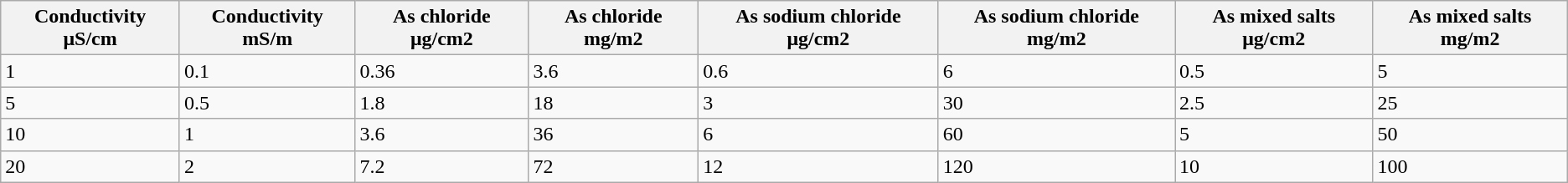<table class="wikitable">
<tr>
<th>Conductivity μS/cm</th>
<th>Conductivity mS/m</th>
<th>As chloride μg/cm2</th>
<th>As chloride mg/m2</th>
<th>As sodium chloride μg/cm2</th>
<th>As sodium chloride mg/m2</th>
<th>As mixed salts μg/cm2</th>
<th>As mixed salts mg/m2</th>
</tr>
<tr>
<td>1</td>
<td>0.1</td>
<td>0.36</td>
<td>3.6</td>
<td>0.6</td>
<td>6</td>
<td>0.5</td>
<td>5</td>
</tr>
<tr>
<td>5</td>
<td>0.5</td>
<td>1.8</td>
<td>18</td>
<td>3</td>
<td>30</td>
<td>2.5</td>
<td>25</td>
</tr>
<tr>
<td>10</td>
<td>1</td>
<td>3.6</td>
<td>36</td>
<td>6</td>
<td>60</td>
<td>5</td>
<td>50</td>
</tr>
<tr>
<td>20</td>
<td>2</td>
<td>7.2</td>
<td>72</td>
<td>12</td>
<td>120</td>
<td>10</td>
<td>100</td>
</tr>
</table>
